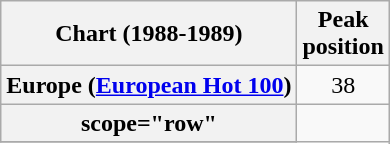<table class="wikitable sortable plainrowheaders">
<tr>
<th>Chart (1988-1989)</th>
<th>Peak<br>position</th>
</tr>
<tr>
<th scope="row">Europe (<a href='#'>European Hot 100</a>)</th>
<td align="center">38</td>
</tr>
<tr>
<th>scope="row"</th>
</tr>
<tr>
</tr>
</table>
